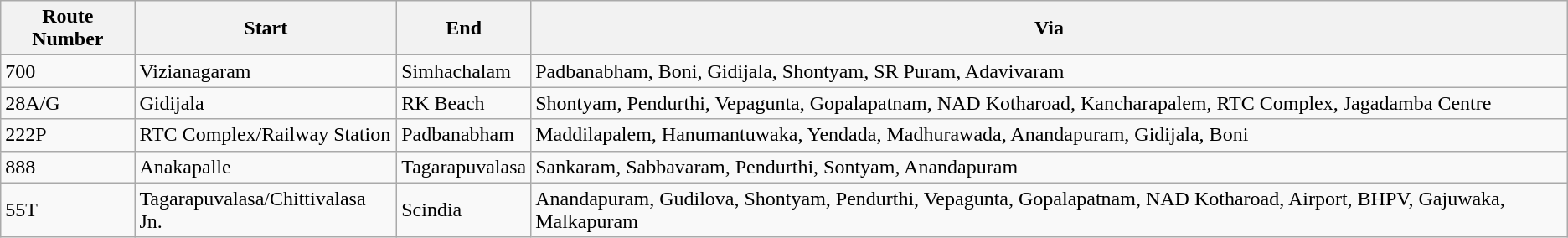<table class="sortable wikitable">
<tr>
<th>Route Number</th>
<th>Start</th>
<th>End</th>
<th>Via</th>
</tr>
<tr>
<td>700</td>
<td>Vizianagaram</td>
<td>Simhachalam</td>
<td>Padbanabham, Boni, Gidijala, Shontyam, SR Puram, Adavivaram</td>
</tr>
<tr>
<td>28A/G</td>
<td>Gidijala</td>
<td>RK Beach</td>
<td>Shontyam, Pendurthi, Vepagunta, Gopalapatnam, NAD Kotharoad, Kancharapalem, RTC Complex, Jagadamba Centre</td>
</tr>
<tr>
<td>222P</td>
<td>RTC Complex/Railway Station</td>
<td>Padbanabham</td>
<td>Maddilapalem, Hanumantuwaka, Yendada, Madhurawada, Anandapuram, Gidijala, Boni</td>
</tr>
<tr>
<td>888</td>
<td>Anakapalle</td>
<td>Tagarapuvalasa</td>
<td>Sankaram, Sabbavaram, Pendurthi, Sontyam, Anandapuram</td>
</tr>
<tr>
<td>55T</td>
<td>Tagarapuvalasa/Chittivalasa Jn.</td>
<td>Scindia</td>
<td>Anandapuram, Gudilova, Shontyam, Pendurthi, Vepagunta, Gopalapatnam, NAD Kotharoad, Airport, BHPV, Gajuwaka, Malkapuram</td>
</tr>
</table>
